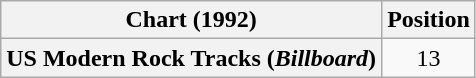<table class="wikitable plainrowheaders" style="text-align:center">
<tr>
<th scope="col">Chart (1992)</th>
<th scope="col">Position</th>
</tr>
<tr>
<th scope="row">US Modern Rock Tracks (<em>Billboard</em>)</th>
<td>13</td>
</tr>
</table>
